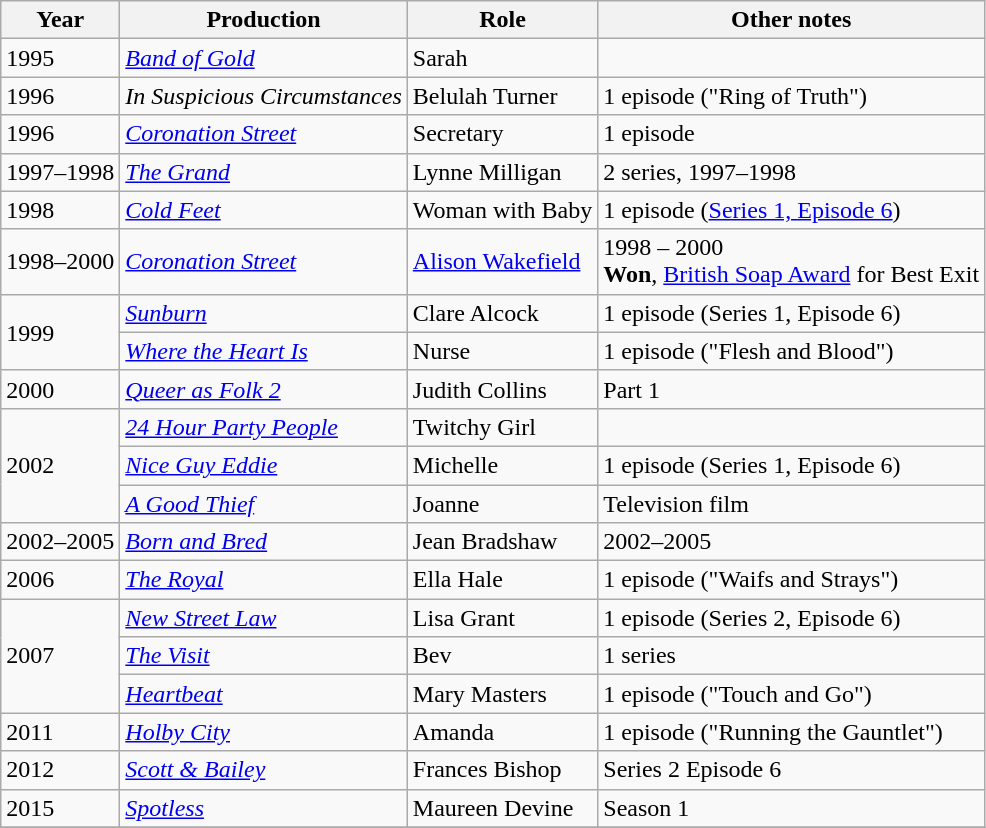<table class="wikitable sortable">
<tr>
<th>Year</th>
<th>Production</th>
<th>Role</th>
<th>Other notes</th>
</tr>
<tr>
<td>1995</td>
<td><em><a href='#'>Band of Gold</a></em></td>
<td>Sarah</td>
<td></td>
</tr>
<tr>
<td>1996</td>
<td><em>In Suspicious Circumstances</em></td>
<td>Belulah Turner</td>
<td>1 episode ("Ring of Truth")</td>
</tr>
<tr>
<td>1996</td>
<td><em><a href='#'>Coronation Street</a></em></td>
<td>Secretary</td>
<td>1 episode</td>
</tr>
<tr>
<td>1997–1998</td>
<td><em><a href='#'>The Grand</a></em></td>
<td>Lynne Milligan</td>
<td>2 series, 1997–1998</td>
</tr>
<tr>
<td>1998</td>
<td><em><a href='#'>Cold Feet</a></em></td>
<td>Woman with Baby</td>
<td>1 episode (<a href='#'>Series 1, Episode 6</a>)</td>
</tr>
<tr>
<td>1998–2000</td>
<td><em><a href='#'>Coronation Street</a></em></td>
<td><a href='#'>Alison Wakefield</a></td>
<td>1998 – 2000<br><strong>Won</strong>, <a href='#'>British Soap Award</a> for Best Exit</td>
</tr>
<tr>
<td rowspan="2">1999</td>
<td><em><a href='#'>Sunburn</a></em></td>
<td>Clare Alcock</td>
<td>1 episode (Series 1, Episode 6)</td>
</tr>
<tr>
<td><em><a href='#'>Where the Heart Is</a></em></td>
<td>Nurse</td>
<td>1 episode ("Flesh and Blood")</td>
</tr>
<tr>
<td>2000</td>
<td><em><a href='#'>Queer as Folk 2</a></em></td>
<td>Judith Collins</td>
<td>Part 1</td>
</tr>
<tr>
<td rowspan="3">2002</td>
<td><em><a href='#'>24 Hour Party People</a></em></td>
<td>Twitchy Girl</td>
<td></td>
</tr>
<tr>
<td><em><a href='#'>Nice Guy Eddie</a></em></td>
<td>Michelle</td>
<td>1 episode (Series 1, Episode 6)</td>
</tr>
<tr>
<td><em><a href='#'>A Good Thief</a></em></td>
<td>Joanne</td>
<td>Television film</td>
</tr>
<tr>
<td>2002–2005</td>
<td><em><a href='#'>Born and Bred</a></em></td>
<td>Jean Bradshaw</td>
<td>2002–2005</td>
</tr>
<tr>
<td>2006</td>
<td><em><a href='#'>The Royal</a></em></td>
<td>Ella Hale</td>
<td>1 episode ("Waifs and Strays")</td>
</tr>
<tr>
<td rowspan="3">2007</td>
<td><em><a href='#'>New Street Law</a></em></td>
<td>Lisa Grant</td>
<td>1 episode (Series 2, Episode 6)</td>
</tr>
<tr>
<td><em><a href='#'>The Visit</a></em></td>
<td>Bev</td>
<td>1 series</td>
</tr>
<tr>
<td><em><a href='#'>Heartbeat</a></em></td>
<td>Mary Masters</td>
<td>1 episode ("Touch and Go")</td>
</tr>
<tr>
<td>2011</td>
<td><em><a href='#'>Holby City</a></em></td>
<td>Amanda</td>
<td>1 episode ("Running the Gauntlet")</td>
</tr>
<tr>
<td>2012</td>
<td><em><a href='#'>Scott & Bailey </a></em></td>
<td (TV series)>Frances Bishop</td>
<td>Series 2 Episode 6</td>
</tr>
<tr>
<td>2015</td>
<td><em><a href='#'>Spotless</a></em></td>
<td>Maureen Devine</td>
<td>Season 1</td>
</tr>
<tr>
</tr>
</table>
